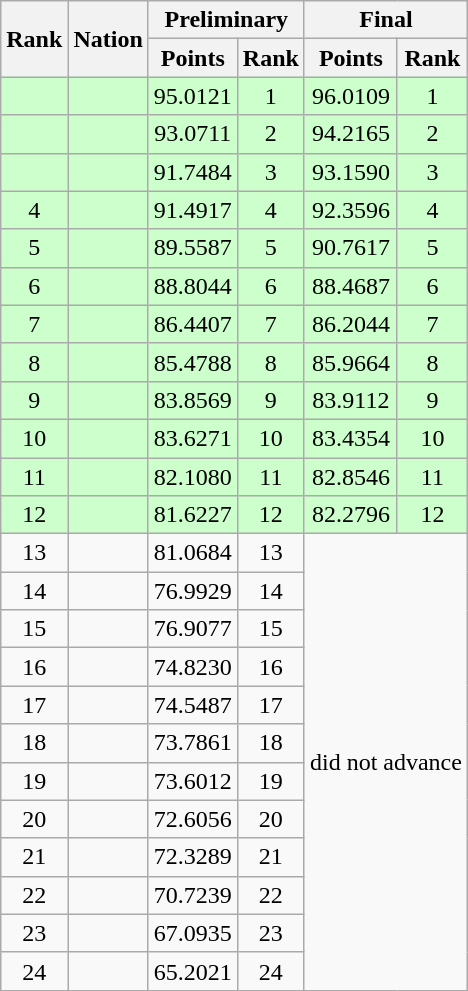<table class="wikitable sortable" style="text-align:center">
<tr>
<th rowspan=2>Rank</th>
<th rowspan=2>Nation</th>
<th colspan=2>Preliminary</th>
<th colspan=2>Final</th>
</tr>
<tr>
<th>Points</th>
<th>Rank</th>
<th>Points</th>
<th>Rank</th>
</tr>
<tr bgcolor=ccffcc>
<td></td>
<td align=left></td>
<td>95.0121</td>
<td>1</td>
<td>96.0109</td>
<td>1</td>
</tr>
<tr bgcolor=ccffcc>
<td></td>
<td align=left></td>
<td>93.0711</td>
<td>2</td>
<td>94.2165</td>
<td>2</td>
</tr>
<tr bgcolor=ccffcc>
<td></td>
<td align=left></td>
<td>91.7484</td>
<td>3</td>
<td>93.1590</td>
<td>3</td>
</tr>
<tr bgcolor=ccffcc>
<td>4</td>
<td align=left></td>
<td>91.4917</td>
<td>4</td>
<td>92.3596</td>
<td>4</td>
</tr>
<tr bgcolor=ccffcc>
<td>5</td>
<td align=left></td>
<td>89.5587</td>
<td>5</td>
<td>90.7617</td>
<td>5</td>
</tr>
<tr bgcolor=ccffcc>
<td>6</td>
<td align=left></td>
<td>88.8044</td>
<td>6</td>
<td>88.4687</td>
<td>6</td>
</tr>
<tr bgcolor=ccffcc>
<td>7</td>
<td align=left></td>
<td>86.4407</td>
<td>7</td>
<td>86.2044</td>
<td>7</td>
</tr>
<tr bgcolor=ccffcc>
<td>8</td>
<td align=left></td>
<td>85.4788</td>
<td>8</td>
<td>85.9664</td>
<td>8</td>
</tr>
<tr bgcolor=ccffcc>
<td>9</td>
<td align=left></td>
<td>83.8569</td>
<td>9</td>
<td>83.9112</td>
<td>9</td>
</tr>
<tr bgcolor=ccffcc>
<td>10</td>
<td align=left></td>
<td>83.6271</td>
<td>10</td>
<td>83.4354</td>
<td>10</td>
</tr>
<tr bgcolor=ccffcc>
<td>11</td>
<td align=left></td>
<td>82.1080</td>
<td>11</td>
<td>82.8546</td>
<td>11</td>
</tr>
<tr bgcolor=ccffcc>
<td>12</td>
<td align=left></td>
<td>81.6227</td>
<td>12</td>
<td>82.2796</td>
<td>12</td>
</tr>
<tr>
<td>13</td>
<td align=left></td>
<td>81.0684</td>
<td>13</td>
<td rowspan=12 colspan=2>did not advance</td>
</tr>
<tr>
<td>14</td>
<td align=left></td>
<td>76.9929</td>
<td>14</td>
</tr>
<tr>
<td>15</td>
<td align=left></td>
<td>76.9077</td>
<td>15</td>
</tr>
<tr>
<td>16</td>
<td align=left></td>
<td>74.8230</td>
<td>16</td>
</tr>
<tr>
<td>17</td>
<td align=left></td>
<td>74.5487</td>
<td>17</td>
</tr>
<tr>
<td>18</td>
<td align=left></td>
<td>73.7861</td>
<td>18</td>
</tr>
<tr>
<td>19</td>
<td align=left></td>
<td>73.6012</td>
<td>19</td>
</tr>
<tr>
<td>20</td>
<td align=left></td>
<td>72.6056</td>
<td>20</td>
</tr>
<tr>
<td>21</td>
<td align=left></td>
<td>72.3289</td>
<td>21</td>
</tr>
<tr>
<td>22</td>
<td align=left></td>
<td>70.7239</td>
<td>22</td>
</tr>
<tr>
<td>23</td>
<td align=left></td>
<td>67.0935</td>
<td>23</td>
</tr>
<tr>
<td>24</td>
<td align=left></td>
<td>65.2021</td>
<td>24</td>
</tr>
</table>
